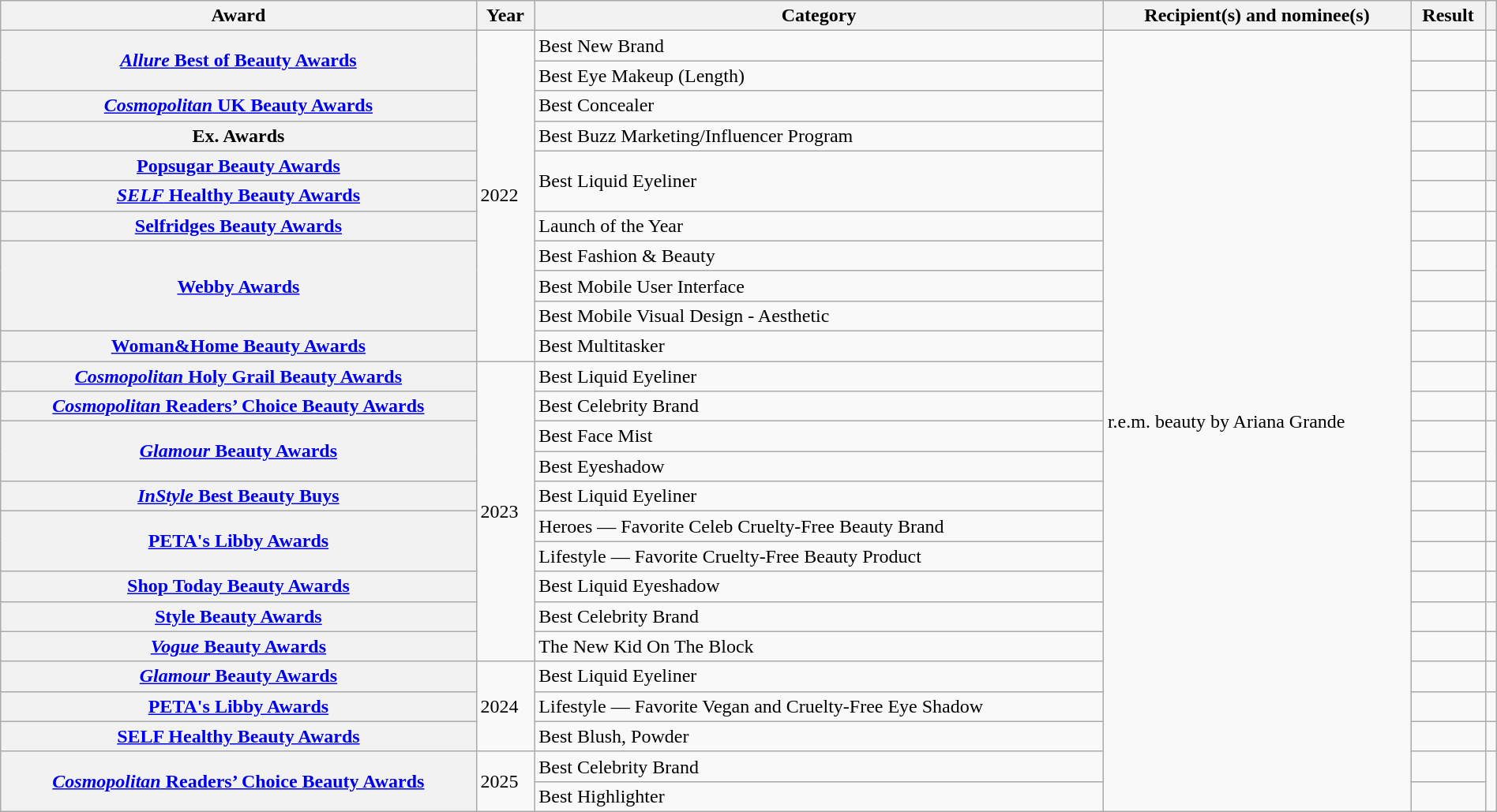<table class="wikitable sortable plainrowheaders" style="width: 100%;">
<tr>
<th scope="col">Award</th>
<th scope="col">Year</th>
<th scope="col">Category</th>
<th scope="col">Recipient(s) and nominee(s)</th>
<th scope="col" style="width: 5%;">Result</th>
<th scope="col" class="unsortable"></th>
</tr>
<tr>
<th scope="row" rowspan="2"><a href='#'><em>Allure</em> Best of Beauty Awards</a></th>
<td rowspan="11">2022</td>
<td>Best New Brand</td>
<td rowspan="26">r.e.m. beauty by Ariana Grande</td>
<td></td>
<td style="text-align:center;"></td>
</tr>
<tr>
<td>Best Eye Makeup (Length)</td>
<td></td>
<td style="text-align:center;"></td>
</tr>
<tr>
<th scope="row"><a href='#'><em>Cosmopolitan</em> UK Beauty Awards</a></th>
<td>Best Concealer</td>
<td></td>
<td style="text-align:center;"></td>
</tr>
<tr>
<th scope="row">Ex. Awards</th>
<td>Best Buzz Marketing/Influencer Program</td>
<td></td>
<td style="text-align:center;"></td>
</tr>
<tr>
<th scope="row"><a href='#'>Popsugar Beauty Awards</a></th>
<td rowspan="2">Best Liquid Eyeliner</td>
<td></td>
<th style="text-align:center;"></th>
</tr>
<tr>
<th scope="row"><a href='#'><em>SELF</em> Healthy Beauty Awards</a></th>
<td></td>
<td style="text-align:center;"></td>
</tr>
<tr>
<th scope="row"><a href='#'>Selfridges Beauty Awards</a></th>
<td>Launch of the Year</td>
<td></td>
<td style="text-align:center;"></td>
</tr>
<tr>
<th scope="row" rowspan="3"><a href='#'>Webby Awards</a></th>
<td>Best Fashion & Beauty</td>
<td></td>
<td rowspan="2" style="text-align:center;"></td>
</tr>
<tr>
<td>Best Mobile User Interface</td>
<td></td>
</tr>
<tr>
<td>Best Mobile Visual Design - Aesthetic</td>
<td></td>
</tr>
<tr>
<th scope="row"><a href='#'>Woman&Home Beauty Awards</a></th>
<td>Best Multitasker</td>
<td></td>
<td style="text-align:center;"></td>
</tr>
<tr>
<th scope="row"><a href='#'><em>Cosmopolitan</em> Holy Grail Beauty Awards</a></th>
<td rowspan="10">2023</td>
<td>Best Liquid Eyeliner</td>
<td></td>
<td style="text-align:center;"></td>
</tr>
<tr>
<th scope="row"><a href='#'><em>Cosmopolitan</em> Readers’ Choice Beauty Awards</a></th>
<td>Best Celebrity Brand</td>
<td></td>
<td style="text-align:center;"></td>
</tr>
<tr>
<th scope="row" rowspan="2"><a href='#'><em>Glamour</em> Beauty Awards</a></th>
<td>Best Face Mist</td>
<td></td>
<td style="text-align:center;" rowspan="2"></td>
</tr>
<tr>
<td>Best Eyeshadow</td>
<td></td>
</tr>
<tr>
<th scope="row"><a href='#'><em>InStyle</em> Best Beauty Buys</a></th>
<td>Best Liquid Eyeliner</td>
<td></td>
<td style="text-align:center;"></td>
</tr>
<tr>
<th scope="row" rowspan="2"><a href='#'>PETA's Libby Awards</a></th>
<td>Heroes — Favorite Celeb Cruelty-Free Beauty Brand</td>
<td></td>
<td style="text-align:center;"></td>
</tr>
<tr>
<td>Lifestyle — Favorite Cruelty-Free Beauty Product</td>
<td></td>
<td style="text-align:center;"></td>
</tr>
<tr>
<th scope="row"><a href='#'>Shop Today Beauty Awards</a></th>
<td>Best Liquid Eyeshadow</td>
<td></td>
<td style="text-align: center;"></td>
</tr>
<tr>
<th scope="row"><a href='#'>Style Beauty Awards</a></th>
<td>Best Celebrity Brand</td>
<td></td>
<td style="text-align:center;"></td>
</tr>
<tr>
<th scope="row"><a href='#'><em>Vogue</em> Beauty Awards</a></th>
<td>The New Kid On The Block</td>
<td></td>
<td style="text-align:center;"></td>
</tr>
<tr>
<th scope="row"><a href='#'><em>Glamour</em> Beauty Awards</a></th>
<td rowspan="3">2024</td>
<td>Best Liquid Eyeliner</td>
<td></td>
<td style="text-align:center;"></td>
</tr>
<tr>
<th scope="row"><a href='#'>PETA's Libby Awards</a></th>
<td>Lifestyle — Favorite Vegan and Cruelty-Free Eye Shadow </td>
<td></td>
<td style="text-align:center;"></td>
</tr>
<tr>
<th scope="row"><a href='#'>SELF Healthy Beauty Awards</a></th>
<td>Best Blush, Powder</td>
<td></td>
<td style="text-align:center;"></td>
</tr>
<tr>
<th rowspan="2" scope="row"><a href='#'><em>Cosmopolitan</em> Readers’ Choice Beauty Awards</a></th>
<td rowspan="2">2025</td>
<td>Best Celebrity Brand</td>
<td></td>
<td rowspan="2"></td>
</tr>
<tr>
<td>Best Highlighter</td>
<td></td>
</tr>
</table>
